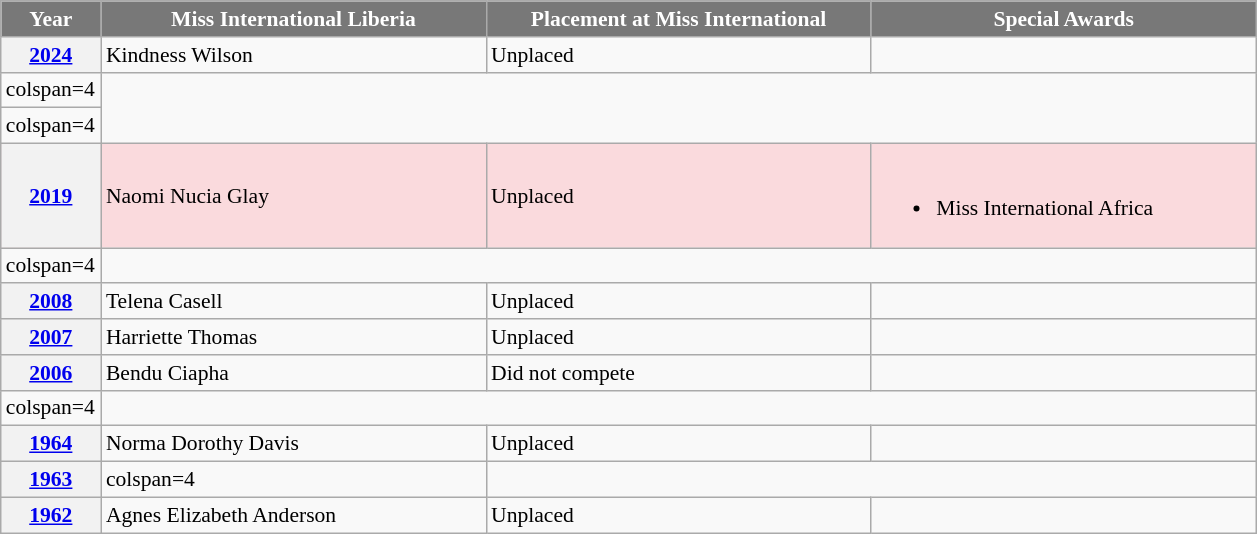<table class="wikitable " style="font-size: 90%;">
<tr>
<th width="60" style="background-color:#787878;color:#FFFFFF;">Year</th>
<th width="250" style="background-color:#787878;color:#FFFFFF;">Miss International Liberia</th>
<th width="250" style="background-color:#787878;color:#FFFFFF;">Placement at Miss International</th>
<th width="250" style="background-color:#787878;color:#FFFFFF;">Special Awards</th>
</tr>
<tr>
<th><a href='#'>2024</a></th>
<td>Kindness Wilson</td>
<td>Unplaced</td>
<td></td>
</tr>
<tr>
<td>colspan=4 </td>
</tr>
<tr>
<td>colspan=4 </td>
</tr>
<tr style="background-color:#FADADD; ">
<th><a href='#'>2019</a></th>
<td>Naomi Nucia Glay</td>
<td>Unplaced</td>
<td><br><ul><li>Miss International Africa</li></ul></td>
</tr>
<tr>
<td>colspan=4 </td>
</tr>
<tr>
<th><a href='#'>2008</a></th>
<td>Telena Casell</td>
<td>Unplaced</td>
<td></td>
</tr>
<tr>
<th><a href='#'>2007</a></th>
<td>Harriette Thomas</td>
<td>Unplaced</td>
<td></td>
</tr>
<tr>
<th><a href='#'>2006</a></th>
<td>Bendu Ciapha</td>
<td>Did not compete</td>
<td></td>
</tr>
<tr>
<td>colspan=4 </td>
</tr>
<tr>
<th><a href='#'>1964</a></th>
<td>Norma Dorothy Davis</td>
<td>Unplaced</td>
<td></td>
</tr>
<tr>
<th><a href='#'>1963</a></th>
<td>colspan=4 </td>
</tr>
<tr>
<th><a href='#'>1962</a></th>
<td>Agnes Elizabeth Anderson</td>
<td>Unplaced</td>
<td></td>
</tr>
</table>
